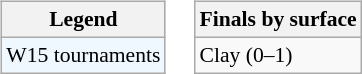<table>
<tr valign=top>
<td><br><table class="wikitable" style=font-size:90%>
<tr>
<th>Legend</th>
</tr>
<tr style="background:#f0f8ff;">
<td>W15 tournaments</td>
</tr>
</table>
</td>
<td><br><table class="wikitable" style=font-size:90%>
<tr>
<th>Finals by surface</th>
</tr>
<tr>
<td>Clay (0–1)</td>
</tr>
</table>
</td>
</tr>
</table>
